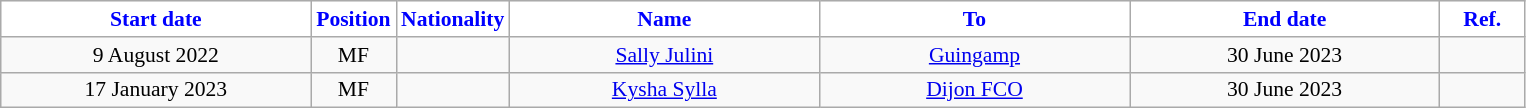<table class="wikitable" style="text-align:center; font-size:90%; ">
<tr>
<th style="background:#FFFFFF; color:blue; width:200px;">Start date</th>
<th style="background:#FFFFFF; color:blue; width:50px;">Position</th>
<th style="background:#FFFFFF; color:blue; width:50px;">Nationality</th>
<th style="background:#FFFFFF; color:blue; width:200px;">Name</th>
<th style="background:#FFFFFF; color:blue; width:200px;">To</th>
<th style="background:#FFFFFF; color:blue; width:200px;">End date</th>
<th style="background:#FFFFFF; color:blue; width:50px;">Ref.</th>
</tr>
<tr>
<td>9 August 2022</td>
<td>MF</td>
<td></td>
<td><a href='#'>Sally Julini</a></td>
<td><a href='#'>Guingamp</a></td>
<td>30 June 2023</td>
<td></td>
</tr>
<tr>
<td>17 January 2023</td>
<td>MF</td>
<td></td>
<td><a href='#'>Kysha Sylla</a></td>
<td><a href='#'>Dijon FCO</a></td>
<td>30 June 2023</td>
<td></td>
</tr>
</table>
